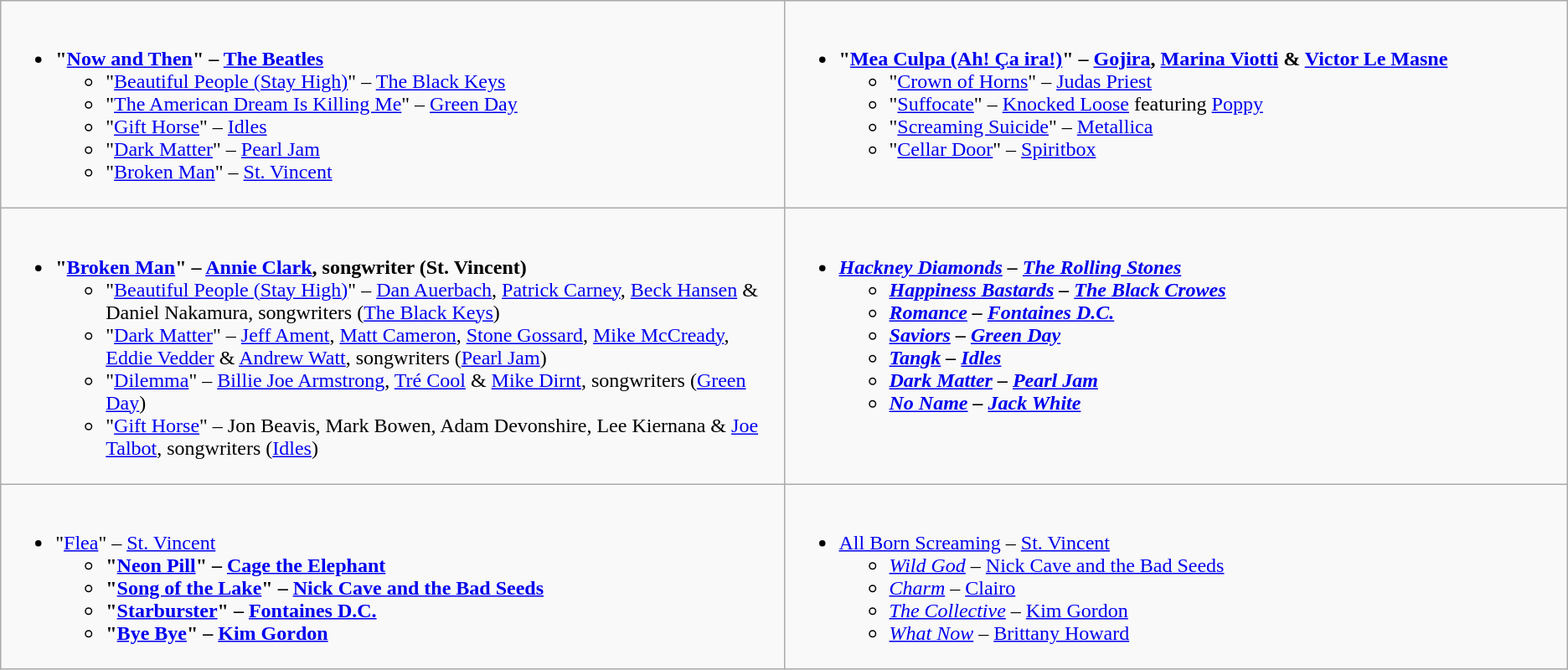<table class="wikitable">
<tr>
<td style="vertical-align:top;" width="50%"><br><ul><li><strong>"<a href='#'>Now and Then</a>" – <a href='#'>The Beatles</a></strong><ul><li>"<a href='#'>Beautiful People (Stay High)</a>" – <a href='#'>The Black Keys</a></li><li>"<a href='#'>The American Dream Is Killing Me</a>" – <a href='#'>Green Day</a></li><li>"<a href='#'>Gift Horse</a>" – <a href='#'>Idles</a></li><li>"<a href='#'>Dark Matter</a>" – <a href='#'>Pearl Jam</a></li><li>"<a href='#'>Broken Man</a>" – <a href='#'>St. Vincent</a></li></ul></li></ul></td>
<td style="vertical-align:top;" width="50%"><br><ul><li><strong>"<a href='#'>Mea Culpa (Ah! Ça ira!)</a>" – <a href='#'>Gojira</a>, <a href='#'>Marina Viotti</a> & <a href='#'>Victor Le Masne</a></strong><ul><li>"<a href='#'>Crown of Horns</a>" – <a href='#'>Judas Priest</a></li><li>"<a href='#'>Suffocate</a>" – <a href='#'>Knocked Loose</a> featuring <a href='#'>Poppy</a></li><li>"<a href='#'>Screaming Suicide</a>" – <a href='#'>Metallica</a></li><li>"<a href='#'>Cellar Door</a>" – <a href='#'>Spiritbox</a></li></ul></li></ul></td>
</tr>
<tr>
<td style="vertical-align:top;" width="50%"><br><ul><li><strong>"<a href='#'>Broken Man</a>" – <a href='#'>Annie Clark</a>, songwriter (St. Vincent)</strong><ul><li>"<a href='#'>Beautiful People (Stay High)</a>" – <a href='#'>Dan Auerbach</a>, <a href='#'>Patrick Carney</a>, <a href='#'>Beck Hansen</a> & Daniel Nakamura, songwriters (<a href='#'>The Black Keys</a>)</li><li>"<a href='#'>Dark Matter</a>" – <a href='#'>Jeff Ament</a>, <a href='#'>Matt Cameron</a>, <a href='#'>Stone Gossard</a>, <a href='#'>Mike McCready</a>, <a href='#'>Eddie Vedder</a> & <a href='#'>Andrew Watt</a>, songwriters (<a href='#'>Pearl Jam</a>)</li><li>"<a href='#'>Dilemma</a>" – <a href='#'>Billie Joe Armstrong</a>, <a href='#'>Tré Cool</a> & <a href='#'>Mike Dirnt</a>, songwriters (<a href='#'>Green Day</a>)</li><li>"<a href='#'>Gift Horse</a>" – Jon Beavis, Mark Bowen, Adam Devonshire, Lee Kiernana & <a href='#'>Joe Talbot</a>, songwriters (<a href='#'>Idles</a>)</li></ul></li></ul></td>
<td style="vertical-align:top;" width="50%"><br><ul><li><strong><em><a href='#'>Hackney Diamonds</a><em> – <a href='#'>The Rolling Stones</a><strong><ul><li></em><a href='#'>Happiness Bastards</a><em> – <a href='#'>The Black Crowes</a></li><li></em><a href='#'>Romance</a><em> – <a href='#'>Fontaines D.C.</a></li><li></em><a href='#'>Saviors</a><em> – <a href='#'>Green Day</a></li><li></em><a href='#'>Tangk</a><em> – <a href='#'>Idles</a></li><li></em><a href='#'>Dark Matter</a><em> – <a href='#'>Pearl Jam</a></li><li></em><a href='#'>No Name</a><em> – <a href='#'>Jack White</a></li></ul></li></ul></td>
</tr>
<tr>
<td style="vertical-align:top;" width="50%"><br><ul><li></strong>"<a href='#'>Flea</a>" – <a href='#'>St. Vincent</a><strong><ul><li>"<a href='#'>Neon Pill</a>" – <a href='#'>Cage the Elephant</a></li><li>"<a href='#'>Song of the Lake</a>" – <a href='#'>Nick Cave and the Bad Seeds</a></li><li>"<a href='#'>Starburster</a>" – <a href='#'>Fontaines D.C.</a></li><li>"<a href='#'>Bye Bye</a>" – <a href='#'>Kim Gordon</a></li></ul></li></ul></td>
<td style="vertical-align:top;" width="50%"><br><ul><li></em></strong><a href='#'>All Born Screaming</a></em> – <a href='#'>St. Vincent</a></strong><ul><li><em><a href='#'>Wild God</a></em> – <a href='#'>Nick Cave and the Bad Seeds</a></li><li><em><a href='#'>Charm</a></em> – <a href='#'>Clairo</a></li><li><em><a href='#'>The Collective</a></em> – <a href='#'>Kim Gordon</a></li><li><em><a href='#'>What Now</a></em> – <a href='#'>Brittany Howard</a></li></ul></li></ul></td>
</tr>
</table>
